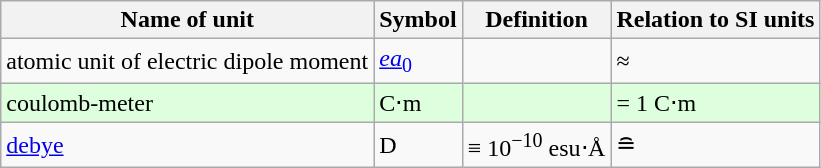<table class="wikitable">
<tr>
<th>Name of unit</th>
<th>Symbol</th>
<th>Definition</th>
<th>Relation to SI units</th>
</tr>
<tr>
<td>atomic unit of electric dipole moment</td>
<td><em><a href='#'>e</a></em><a href='#'><em>a</em><sub>0</sub></a></td>
<td></td>
<td>≈ </td>
</tr>
<tr style="background:#dfd;">
<td>coulomb-meter</td>
<td>C⋅m</td>
<td></td>
<td>= 1 C⋅m</td>
</tr>
<tr>
<td><a href='#'>debye</a></td>
<td>D</td>
<td>≡ 10<sup>−10</sup> esu⋅Å</td>
<td>≘ </td>
</tr>
</table>
